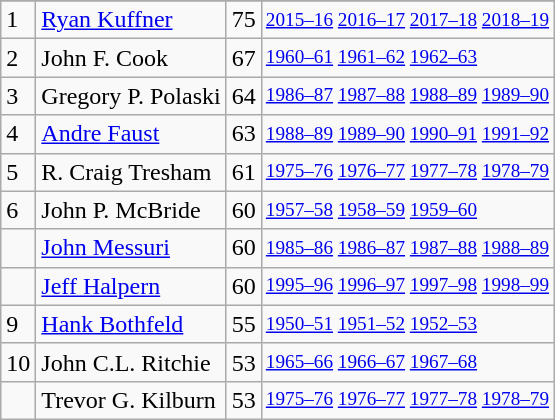<table class="wikitable">
<tr>
</tr>
<tr>
<td>1</td>
<td><a href='#'>Ryan Kuffner</a></td>
<td>75</td>
<td style="font-size:80%;"><a href='#'>2015–16</a> <a href='#'>2016–17</a> <a href='#'>2017–18</a> <a href='#'>2018–19</a></td>
</tr>
<tr>
<td>2</td>
<td>John F. Cook</td>
<td>67</td>
<td style="font-size:80%;"><a href='#'>1960–61</a> <a href='#'>1961–62</a> <a href='#'>1962–63</a></td>
</tr>
<tr>
<td>3</td>
<td>Gregory P. Polaski</td>
<td>64</td>
<td style="font-size:80%;"><a href='#'>1986–87</a> <a href='#'>1987–88</a> <a href='#'>1988–89</a> <a href='#'>1989–90</a></td>
</tr>
<tr>
<td>4</td>
<td><a href='#'>Andre Faust</a></td>
<td>63</td>
<td style="font-size:80%;"><a href='#'>1988–89</a> <a href='#'>1989–90</a> <a href='#'>1990–91</a> <a href='#'>1991–92</a></td>
</tr>
<tr>
<td>5</td>
<td>R. Craig Tresham</td>
<td>61</td>
<td style="font-size:80%;"><a href='#'>1975–76</a> <a href='#'>1976–77</a> <a href='#'>1977–78</a> <a href='#'>1978–79</a></td>
</tr>
<tr>
<td>6</td>
<td>John P. McBride</td>
<td>60</td>
<td style="font-size:80%;"><a href='#'>1957–58</a> <a href='#'>1958–59</a> <a href='#'>1959–60</a></td>
</tr>
<tr>
<td></td>
<td><a href='#'>John Messuri</a></td>
<td>60</td>
<td style="font-size:80%;"><a href='#'>1985–86</a> <a href='#'>1986–87</a> <a href='#'>1987–88</a> <a href='#'>1988–89</a></td>
</tr>
<tr>
<td></td>
<td><a href='#'>Jeff Halpern</a></td>
<td>60</td>
<td style="font-size:80%;"><a href='#'>1995–96</a> <a href='#'>1996–97</a> <a href='#'>1997–98</a> <a href='#'>1998–99</a></td>
</tr>
<tr>
<td>9</td>
<td><a href='#'>Hank Bothfeld</a></td>
<td>55</td>
<td style="font-size:80%;"><a href='#'>1950–51</a> <a href='#'>1951–52</a> <a href='#'>1952–53</a></td>
</tr>
<tr>
<td>10</td>
<td>John C.L. Ritchie</td>
<td>53</td>
<td style="font-size:80%;"><a href='#'>1965–66</a> <a href='#'>1966–67</a> <a href='#'>1967–68</a></td>
</tr>
<tr>
<td></td>
<td>Trevor G. Kilburn</td>
<td>53</td>
<td style="font-size:80%;"><a href='#'>1975–76</a> <a href='#'>1976–77</a> <a href='#'>1977–78</a> <a href='#'>1978–79</a></td>
</tr>
</table>
